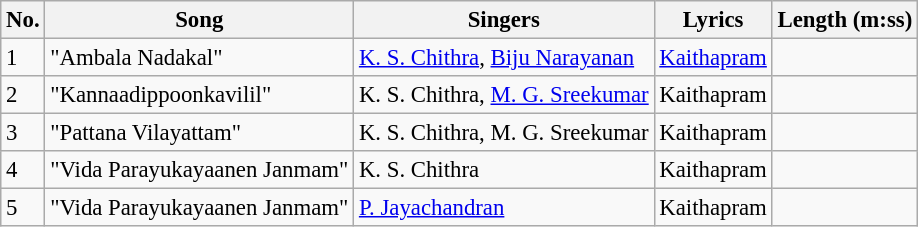<table class="wikitable" style="font-size:95%;">
<tr>
<th>No.</th>
<th>Song</th>
<th>Singers</th>
<th>Lyrics</th>
<th>Length (m:ss)</th>
</tr>
<tr>
<td>1</td>
<td>"Ambala Nadakal"</td>
<td><a href='#'>K. S. Chithra</a>, <a href='#'>Biju Narayanan</a></td>
<td><a href='#'>Kaithapram</a></td>
<td></td>
</tr>
<tr>
<td>2</td>
<td>"Kannaadippoonkavilil"</td>
<td>K. S. Chithra, <a href='#'>M. G. Sreekumar</a></td>
<td>Kaithapram</td>
<td></td>
</tr>
<tr>
<td>3</td>
<td>"Pattana Vilayattam"</td>
<td>K. S. Chithra, M. G. Sreekumar</td>
<td>Kaithapram</td>
<td></td>
</tr>
<tr>
<td>4</td>
<td>"Vida Parayukayaanen Janmam"</td>
<td>K. S. Chithra</td>
<td>Kaithapram</td>
<td></td>
</tr>
<tr>
<td>5</td>
<td>"Vida Parayukayaanen Janmam"</td>
<td><a href='#'>P. Jayachandran</a></td>
<td>Kaithapram</td>
<td></td>
</tr>
</table>
